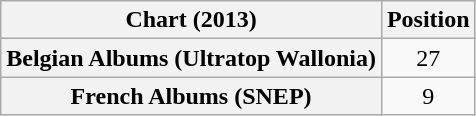<table class="wikitable sortable plainrowheaders" style="text-align:center">
<tr>
<th scope="col">Chart (2013)</th>
<th scope="col">Position</th>
</tr>
<tr>
<th scope="row">Belgian Albums (Ultratop Wallonia)</th>
<td>27</td>
</tr>
<tr>
<th scope="row">French Albums (SNEP)</th>
<td>9</td>
</tr>
</table>
